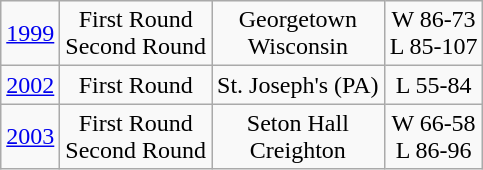<table class="wikitable">
<tr align="center">
<td><a href='#'>1999</a></td>
<td>First Round<br>Second Round</td>
<td>Georgetown<br>Wisconsin</td>
<td>W 86-73<br>L 85-107</td>
</tr>
<tr align="center">
<td><a href='#'>2002</a></td>
<td>First Round</td>
<td>St. Joseph's (PA)</td>
<td>L 55-84</td>
</tr>
<tr align="center">
<td><a href='#'>2003</a></td>
<td>First Round<br>Second Round</td>
<td>Seton Hall<br>Creighton</td>
<td>W 66-58<br>L 86-96</td>
</tr>
</table>
